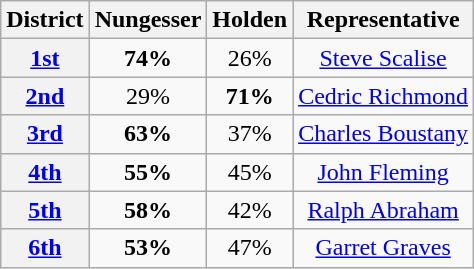<table class=wikitable>
<tr>
<th>District</th>
<th>Nungesser</th>
<th>Holden</th>
<th>Representative</th>
</tr>
<tr align=center>
<th><a href='#'>1st</a></th>
<td><strong>74%</strong></td>
<td>26%</td>
<td><a href='#'>Steve Scalise</a></td>
</tr>
<tr align=center>
<th><a href='#'>2nd</a></th>
<td>29%</td>
<td><strong>71%</strong></td>
<td><a href='#'>Cedric Richmond</a></td>
</tr>
<tr align=center>
<th><a href='#'>3rd</a></th>
<td><strong>63%</strong></td>
<td>37%</td>
<td><a href='#'>Charles Boustany</a></td>
</tr>
<tr align=center>
<th><a href='#'>4th</a></th>
<td><strong>55%</strong></td>
<td>45%</td>
<td><a href='#'>John Fleming</a></td>
</tr>
<tr align=center>
<th><a href='#'>5th</a></th>
<td><strong>58%</strong></td>
<td>42%</td>
<td><a href='#'>Ralph Abraham</a></td>
</tr>
<tr align=center>
<th><a href='#'>6th</a></th>
<td><strong>53%</strong></td>
<td>47%</td>
<td><a href='#'>Garret Graves</a></td>
</tr>
</table>
